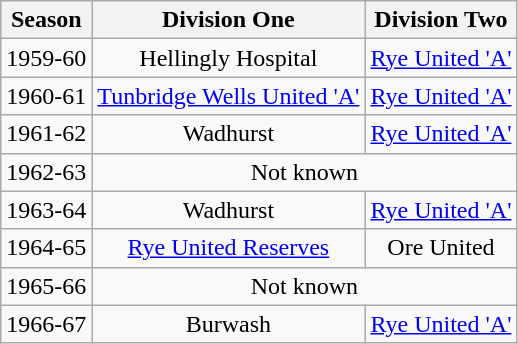<table class="wikitable" style="text-align: center;">
<tr>
<th>Season</th>
<th>Division One</th>
<th>Division Two</th>
</tr>
<tr>
<td>1959-60</td>
<td>Hellingly Hospital</td>
<td><a href='#'>Rye United 'A'</a></td>
</tr>
<tr>
<td>1960-61</td>
<td><a href='#'>Tunbridge Wells United 'A'</a></td>
<td><a href='#'>Rye United 'A'</a></td>
</tr>
<tr>
<td>1961-62</td>
<td>Wadhurst</td>
<td><a href='#'>Rye United 'A'</a></td>
</tr>
<tr>
<td>1962-63</td>
<td colspan=2>Not known</td>
</tr>
<tr>
<td>1963-64</td>
<td>Wadhurst</td>
<td><a href='#'>Rye United 'A'</a></td>
</tr>
<tr>
<td>1964-65</td>
<td><a href='#'>Rye United Reserves</a></td>
<td>Ore United</td>
</tr>
<tr>
<td>1965-66</td>
<td colspan=2>Not known</td>
</tr>
<tr>
<td>1966-67</td>
<td>Burwash</td>
<td><a href='#'>Rye United 'A'</a></td>
</tr>
</table>
